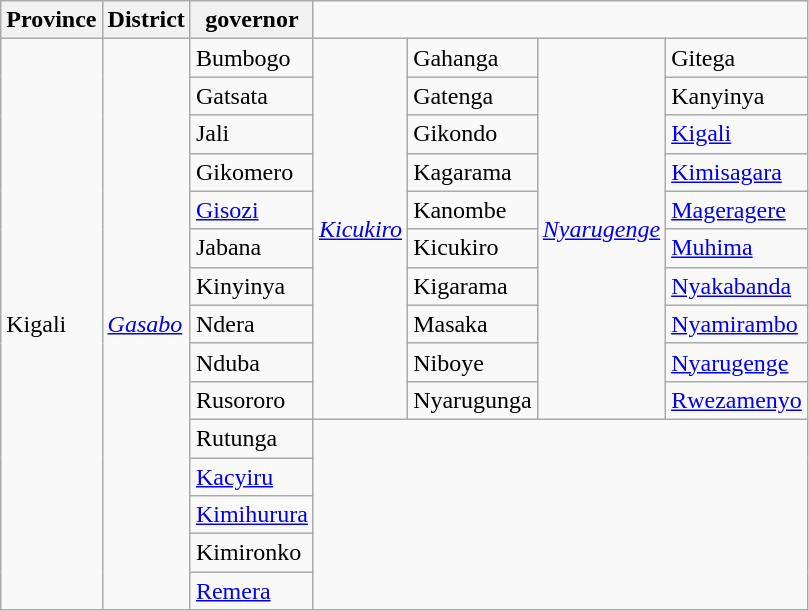<table class="wikitable">
<tr>
<th>Province</th>
<th>District</th>
<th>governor</th>
</tr>
<tr>
<td rowspan="15">Kigali</td>
<td rowspan="15"><em><a href='#'>Gasabo</a></em></td>
<td>Bumbogo</td>
<td rowspan="10"><em><a href='#'>Kicukiro</a></em></td>
<td>Gahanga</td>
<td rowspan="10"><em><a href='#'>Nyarugenge</a></em></td>
<td>Gitega</td>
</tr>
<tr>
<td>Gatsata</td>
<td>Gatenga</td>
<td>Kanyinya</td>
</tr>
<tr>
<td>Jali</td>
<td>Gikondo</td>
<td><a href='#'>Kigali</a></td>
</tr>
<tr>
<td>Gikomero</td>
<td>Kagarama</td>
<td><a href='#'>Kimisagara</a></td>
</tr>
<tr>
<td><a href='#'>Gisozi</a></td>
<td>Kanombe</td>
<td><a href='#'>Mageragere</a></td>
</tr>
<tr>
<td>Jabana</td>
<td>Kicukiro</td>
<td><a href='#'>Muhima</a></td>
</tr>
<tr>
<td>Kinyinya</td>
<td>Kigarama</td>
<td><a href='#'>Nyakabanda</a></td>
</tr>
<tr>
<td>Ndera</td>
<td>Masaka</td>
<td><a href='#'>Nyamirambo</a></td>
</tr>
<tr>
<td>Nduba</td>
<td>Niboye</td>
<td><a href='#'>Nyarugenge</a></td>
</tr>
<tr>
<td>Rusororo</td>
<td>Nyarugunga</td>
<td><a href='#'>Rwezamenyo</a></td>
</tr>
<tr>
<td>Rutunga</td>
</tr>
<tr>
<td><a href='#'>Kacyiru</a></td>
</tr>
<tr>
<td><a href='#'>Kimihurura</a></td>
</tr>
<tr>
<td>Kimironko</td>
</tr>
<tr>
<td><a href='#'>Remera</a></td>
</tr>
</table>
